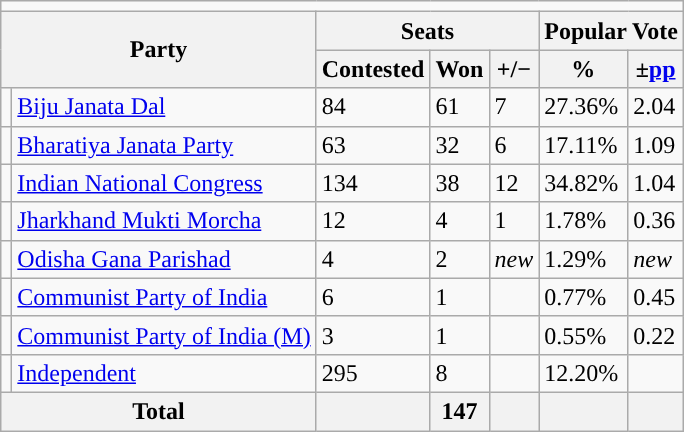<table class="wikitable">
<tr>
<td colspan="7"></td>
</tr>
<tr>
<th colspan="2" rowspan="2">Party</th>
<th colspan="3">Seats</th>
<th colspan="2">Popular Vote</th>
</tr>
<tr>
<th>Contested</th>
<th>Won</th>
<th><strong>+/−</strong></th>
<th>%</th>
<th>±<a href='#'>pp</a></th>
</tr>
<tr>
<td style="background-color: "></td>
<td><a href='#'>Biju Janata Dal</a></td>
<td>84</td>
<td>61</td>
<td>7</td>
<td>27.36%</td>
<td>2.04</td>
</tr>
<tr>
<td style="background-color: "></td>
<td><a href='#'>Bharatiya Janata Party</a></td>
<td>63</td>
<td>32</td>
<td>6</td>
<td>17.11%</td>
<td>1.09</td>
</tr>
<tr>
<td style="background-color: "></td>
<td><a href='#'>Indian National Congress</a></td>
<td>134</td>
<td>38</td>
<td>12</td>
<td>34.82%</td>
<td>1.04</td>
</tr>
<tr>
<td style="background-color: "></td>
<td><a href='#'>Jharkhand Mukti Morcha</a></td>
<td>12</td>
<td>4</td>
<td>1</td>
<td>1.78%</td>
<td>0.36</td>
</tr>
<tr>
<td style="background-color: "></td>
<td><a href='#'>Odisha Gana Parishad</a></td>
<td>4</td>
<td>2</td>
<td><em>new</em></td>
<td>1.29%</td>
<td><em>new</em></td>
</tr>
<tr>
<td style="background-color: "></td>
<td><a href='#'>Communist Party of India</a></td>
<td>6</td>
<td>1</td>
<td></td>
<td>0.77%</td>
<td>0.45</td>
</tr>
<tr>
<td style="background-color: "></td>
<td><a href='#'>Communist Party of India (M)</a></td>
<td>3</td>
<td>1</td>
<td></td>
<td>0.55%</td>
<td>0.22</td>
</tr>
<tr>
<td style="background-color: "></td>
<td><a href='#'>Independent</a></td>
<td>295</td>
<td>8</td>
<td></td>
<td>12.20%</td>
<td></td>
</tr>
<tr>
<th colspan="2">Total</th>
<th></th>
<th>147</th>
<th></th>
<th></th>
<th></th>
</tr>
</table>
